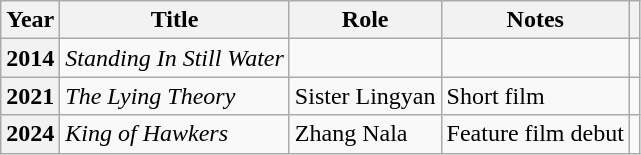<table class="wikitable sortable plainrowheaders">
<tr>
<th scope="col">Year</th>
<th scope="col">Title</th>
<th scope="col">Role</th>
<th scope="col" class="unsortable">Notes</th>
<th scope="col" class="unsortable"></th>
</tr>
<tr>
<th scope="row" rowspan="1">2014</th>
<td><em>Standing In Still Water</em></td>
<td></td>
<td></td>
<td></td>
</tr>
<tr>
<th scope="row">2021</th>
<td><em>The Lying Theory</em></td>
<td>Sister Lingyan</td>
<td>Short film</td>
<td></td>
</tr>
<tr>
<th scope="row">2024</th>
<td><em>King of Hawkers</em></td>
<td>Zhang Nala</td>
<td>Feature film debut</td>
<td></td>
</tr>
</table>
